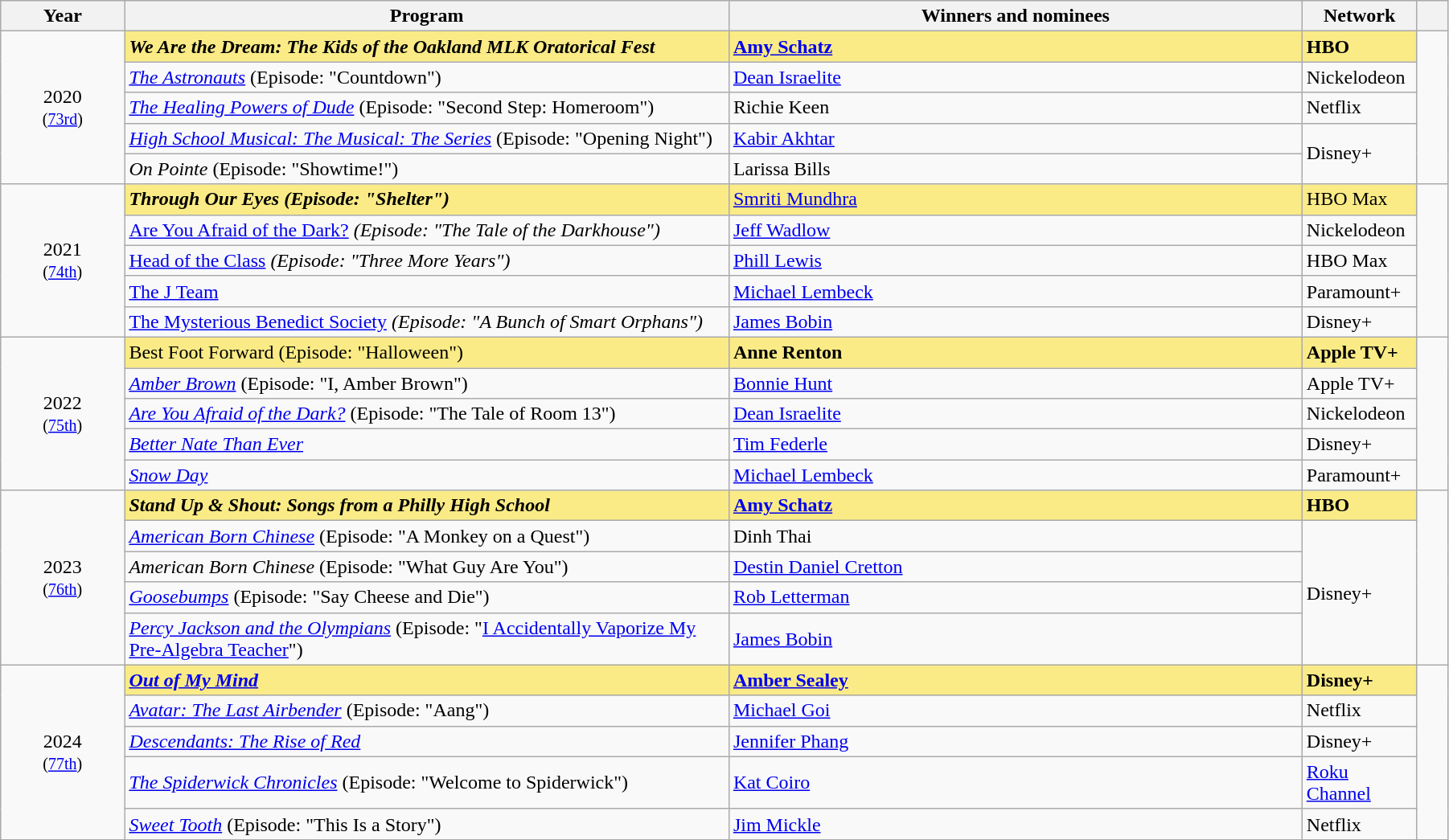<table class="wikitable" width="95%" cellpadding="5">
<tr>
<th width="8%">Year</th>
<th width="39%">Program</th>
<th width="37%">Winners and nominees</th>
<th width="7%">Network</th>
<th width="2%"></th>
</tr>
<tr>
<td rowspan="5" style="text-align:center;">2020<br><small>(<a href='#'>73rd</a>)</small></td>
<td style="background:#FAEB86;"><strong><em>We Are the Dream: The Kids of the Oakland MLK Oratorical Fest</em></strong></td>
<td style="background:#FAEB86;"><strong><a href='#'>Amy Schatz</a></strong></td>
<td style="background:#FAEB86;"><strong>HBO</strong></td>
<td rowspan="5" style="text-align:center;"></td>
</tr>
<tr>
<td><em><a href='#'>The Astronauts</a></em> (Episode: "Countdown")</td>
<td><a href='#'>Dean Israelite</a></td>
<td>Nickelodeon</td>
</tr>
<tr>
<td><em><a href='#'>The Healing Powers of Dude</a></em> (Episode: "Second Step: Homeroom")</td>
<td>Richie Keen</td>
<td>Netflix</td>
</tr>
<tr>
<td><em><a href='#'>High School Musical: The Musical: The Series</a></em> (Episode: "Opening Night")</td>
<td><a href='#'>Kabir Akhtar</a></td>
<td rowspan=2>Disney+</td>
</tr>
<tr>
<td><em>On Pointe</em> (Episode: "Showtime!")</td>
<td>Larissa Bills</td>
</tr>
<tr>
<td rowspan="5" style="text-align:center;">2021<br><small>(<a href='#'>74th</a>)</small></td>
<td style="background:#FAEB86;"><strong><em>Through Our Eyes<em> (Episode: "Shelter")<strong></td>
<td style="background:#FAEB86;"></strong><a href='#'>Smriti Mundhra</a><strong></td>
<td style="background:#FAEB86;"></strong>HBO Max<strong></td>
<td rowspan="5" style="text-align:center;"></td>
</tr>
<tr>
<td></em><a href='#'>Are You Afraid of the Dark?</a><em> (Episode: "The Tale of the Darkhouse")</td>
<td><a href='#'>Jeff Wadlow</a></td>
<td>Nickelodeon</td>
</tr>
<tr>
<td></em><a href='#'>Head of the Class</a><em> (Episode: "Three More Years")</td>
<td><a href='#'>Phill Lewis</a></td>
<td>HBO Max</td>
</tr>
<tr>
<td></em><a href='#'>The J Team</a><em></td>
<td><a href='#'>Michael Lembeck</a></td>
<td>Paramount+</td>
</tr>
<tr>
<td></em><a href='#'>The Mysterious Benedict Society</a><em> (Episode: "A Bunch of Smart Orphans")</td>
<td><a href='#'>James Bobin</a></td>
<td>Disney+</td>
</tr>
<tr>
<td rowspan="5" style="text-align:center;">2022<br><small>(<a href='#'>75th</a>)</small></td>
<td style="background:#FAEB86;"></em></strong>Best Foot Forward</em> (Episode: "Halloween")</strong></td>
<td style="background:#FAEB86;"><strong>Anne Renton</strong></td>
<td style="background:#FAEB86;"><strong>Apple TV+</strong></td>
<td rowspan="5" style="text-align:center;"></td>
</tr>
<tr>
<td><em><a href='#'>Amber Brown</a></em> (Episode: "I, Amber Brown")</td>
<td><a href='#'>Bonnie Hunt</a></td>
<td>Apple TV+</td>
</tr>
<tr>
<td><em><a href='#'>Are You Afraid of the Dark?</a></em> (Episode: "The Tale of Room 13")</td>
<td><a href='#'>Dean Israelite</a></td>
<td>Nickelodeon</td>
</tr>
<tr>
<td><em><a href='#'>Better Nate Than Ever</a></em></td>
<td><a href='#'>Tim Federle</a></td>
<td>Disney+</td>
</tr>
<tr>
<td><em><a href='#'>Snow Day</a></em></td>
<td><a href='#'>Michael Lembeck</a></td>
<td>Paramount+</td>
</tr>
<tr>
<td rowspan="5" style="text-align:center;">2023<br><small>(<a href='#'>76th</a>)</small></td>
<td style="background:#FAEB86;"><strong><em>Stand Up & Shout: Songs from a Philly High School</em></strong></td>
<td style="background:#FAEB86;"><strong><a href='#'>Amy Schatz</a></strong></td>
<td style="background:#FAEB86;"><strong>HBO</strong></td>
<td rowspan="5" style="text-align:center;"></td>
</tr>
<tr>
<td><em><a href='#'>American Born Chinese</a></em> (Episode: "A Monkey on a  Quest")</td>
<td>Dinh Thai</td>
<td rowspan=4>Disney+</td>
</tr>
<tr>
<td><em>American Born Chinese</em> (Episode: "What Guy Are You")</td>
<td><a href='#'>Destin Daniel Cretton</a></td>
</tr>
<tr>
<td><em><a href='#'>Goosebumps</a></em> (Episode: "Say Cheese and Die")</td>
<td><a href='#'>Rob Letterman</a></td>
</tr>
<tr>
<td><em><a href='#'>Percy Jackson and the Olympians</a></em> (Episode: "<a href='#'>I Accidentally Vaporize My Pre-Algebra Teacher</a>")</td>
<td><a href='#'>James Bobin</a></td>
</tr>
<tr>
<td rowspan="5" style="text-align:center;">2024<br><small>(<a href='#'>77th</a>)</small></td>
<td style="background:#FAEB86;"><strong><em><a href='#'>Out of My Mind</a></em></strong></td>
<td style="background:#FAEB86;"><strong><a href='#'>Amber Sealey</a></strong></td>
<td style="background:#FAEB86;"><strong>Disney+</strong></td>
<td rowspan="5" style="text-align:center;"></td>
</tr>
<tr>
<td><em><a href='#'>Avatar: The Last Airbender</a></em> (Episode: "Aang")</td>
<td><a href='#'>Michael Goi</a></td>
<td>Netflix</td>
</tr>
<tr>
<td><em><a href='#'>Descendants: The Rise of Red</a></em></td>
<td><a href='#'>Jennifer Phang</a></td>
<td>Disney+</td>
</tr>
<tr>
<td><em><a href='#'>The Spiderwick Chronicles</a></em> (Episode: "Welcome to Spiderwick")</td>
<td><a href='#'>Kat Coiro</a></td>
<td><a href='#'>Roku Channel</a></td>
</tr>
<tr>
<td><em><a href='#'>Sweet Tooth</a></em> (Episode: "This Is a Story")</td>
<td><a href='#'>Jim Mickle</a></td>
<td>Netflix</td>
</tr>
</table>
